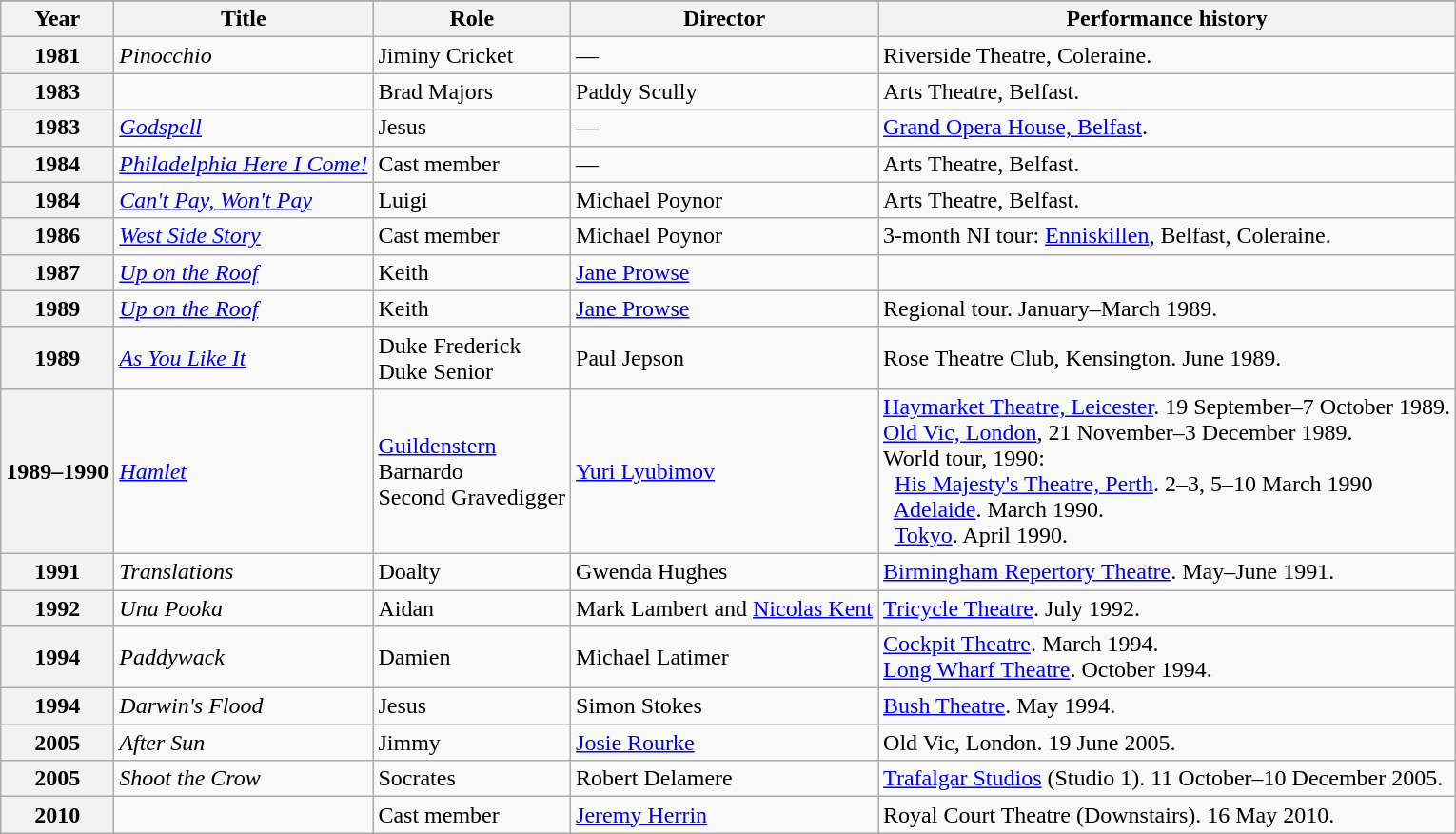<table class="wikitable plainrowheaders sortable">
<tr>
</tr>
<tr>
<th scope=col>Year</th>
<th scope=col>Title</th>
<th scope=col>Role</th>
<th scope=col>Director</th>
<th scope=col class=unsortable>Performance history</th>
</tr>
<tr>
<th scope=row>1981</th>
<td><em>Pinocchio</em></td>
<td>Jiminy Cricket</td>
<td>—</td>
<td>Riverside Theatre, Coleraine.</td>
</tr>
<tr>
<th scope=row>1983</th>
<td><em></em></td>
<td>Brad Majors</td>
<td>Paddy Scully</td>
<td>Arts Theatre, Belfast.</td>
</tr>
<tr>
<th scope=row>1983</th>
<td><em><a href='#'>Godspell</a></em></td>
<td>Jesus</td>
<td>—</td>
<td><a href='#'>Grand Opera House, Belfast</a>.</td>
</tr>
<tr>
<th scope=row>1984</th>
<td><em><a href='#'>Philadelphia Here I Come!</a></em></td>
<td>Cast member</td>
<td>—</td>
<td>Arts Theatre, Belfast.</td>
</tr>
<tr>
<th scope=row>1984</th>
<td><em><a href='#'>Can't Pay, Won't Pay</a></em></td>
<td>Luigi</td>
<td>Michael Poynor</td>
<td>Arts Theatre, Belfast.</td>
</tr>
<tr>
<th scope=row>1986</th>
<td><em><a href='#'>West Side Story</a></em></td>
<td>Cast member</td>
<td>Michael Poynor</td>
<td>3-month NI tour: <a href='#'>Enniskillen</a>, Belfast, Coleraine.</td>
</tr>
<tr>
<th scope=row>1987</th>
<td><em><a href='#'>Up on the Roof</a></em></td>
<td>Keith</td>
<td><a href='#'>Jane Prowse</a></td>
<td></td>
</tr>
<tr>
<th scope=row>1989</th>
<td><em><a href='#'>Up on the Roof</a></em></td>
<td>Keith</td>
<td><a href='#'>Jane Prowse</a></td>
<td>Regional tour. January–March 1989.</td>
</tr>
<tr>
<th scope=row>1989</th>
<td><em><a href='#'>As You Like It</a></em></td>
<td>Duke Frederick<br>Duke Senior</td>
<td>Paul Jepson</td>
<td>Rose Theatre Club, Kensington. June 1989.</td>
</tr>
<tr>
<th scope=row>1989–1990</th>
<td><em><a href='#'>Hamlet</a></em></td>
<td><a href='#'>Guildenstern</a><br>Barnardo<br>Second Gravedigger</td>
<td><a href='#'>Yuri Lyubimov</a></td>
<td><a href='#'>Haymarket Theatre, Leicester</a>. 19 September–7 October 1989.<br><a href='#'>Old Vic, London</a>, 21 November–3 December 1989.<br>World tour, 1990:<br>  <a href='#'>His Majesty's Theatre, Perth</a>. 2–3, 5–10 March 1990<br>  <a href='#'>Adelaide</a>. March 1990.<br>  <a href='#'>Tokyo</a>. April 1990.</td>
</tr>
<tr>
<th scope=row>1991</th>
<td><em>Translations</em></td>
<td>Doalty</td>
<td>Gwenda Hughes</td>
<td><a href='#'>Birmingham Repertory Theatre</a>. May–June 1991.</td>
</tr>
<tr>
<th scope=row>1992</th>
<td><em>Una Pooka</em></td>
<td>Aidan</td>
<td>Mark Lambert and <a href='#'>Nicolas Kent</a></td>
<td><a href='#'>Tricycle Theatre</a>. July 1992.</td>
</tr>
<tr>
<th scope=row>1994</th>
<td><em>Paddywack</em></td>
<td>Damien</td>
<td>Michael Latimer</td>
<td><a href='#'>Cockpit Theatre</a>. March 1994.<br><a href='#'>Long Wharf Theatre</a>. October 1994.</td>
</tr>
<tr>
<th scope=row>1994</th>
<td><em>Darwin's Flood</em></td>
<td>Jesus</td>
<td>Simon Stokes</td>
<td><a href='#'>Bush Theatre</a>. May 1994.</td>
</tr>
<tr>
<th scope=row>2005</th>
<td><em>After Sun</em></td>
<td>Jimmy</td>
<td><a href='#'>Josie Rourke</a></td>
<td>Old Vic, London. 19 June 2005.</td>
</tr>
<tr>
<th scope=row>2005</th>
<td><em>Shoot the Crow</em></td>
<td>Socrates</td>
<td>Robert Delamere</td>
<td><a href='#'>Trafalgar Studios</a> (Studio 1). 11 October–10 December 2005.</td>
</tr>
<tr>
<th scope=row>2010</th>
<td><em></em></td>
<td>Cast member</td>
<td><a href='#'>Jeremy Herrin</a></td>
<td>Royal Court Theatre (Downstairs). 16 May 2010.</td>
</tr>
</table>
